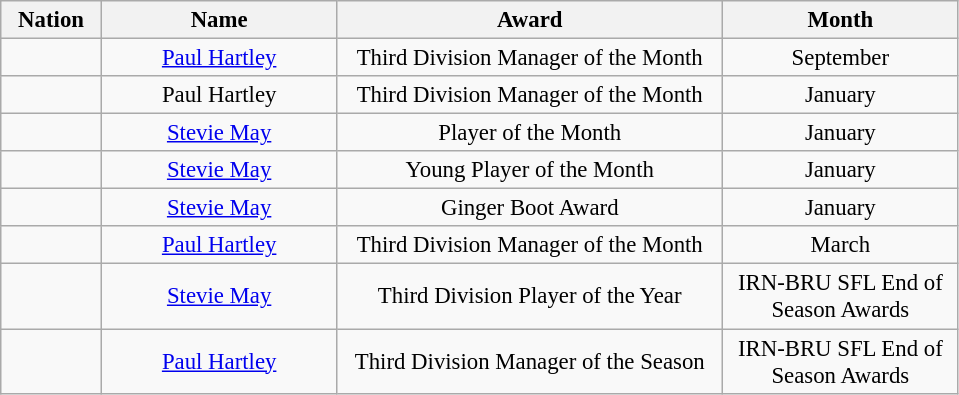<table class="wikitable" style="font-size: 95%; text-align: center;">
<tr>
<th width=60>Nation</th>
<th width=150>Name</th>
<th width=250>Award</th>
<th width=150>Month</th>
</tr>
<tr>
<td></td>
<td><a href='#'>Paul Hartley</a></td>
<td>Third Division Manager of the Month</td>
<td>September</td>
</tr>
<tr>
<td></td>
<td>Paul Hartley</td>
<td>Third Division Manager of the Month</td>
<td>January</td>
</tr>
<tr>
<td></td>
<td><a href='#'>Stevie May</a></td>
<td>Player of the Month</td>
<td>January</td>
</tr>
<tr>
<td></td>
<td><a href='#'>Stevie May</a></td>
<td>Young Player of the Month</td>
<td>January</td>
</tr>
<tr>
<td></td>
<td><a href='#'>Stevie May</a></td>
<td>Ginger Boot Award</td>
<td>January</td>
</tr>
<tr>
<td></td>
<td><a href='#'>Paul Hartley</a></td>
<td>Third Division Manager of the Month</td>
<td>March</td>
</tr>
<tr>
<td></td>
<td><a href='#'>Stevie May</a></td>
<td>Third Division Player of the Year</td>
<td>IRN-BRU SFL End of Season Awards</td>
</tr>
<tr>
<td></td>
<td><a href='#'>Paul Hartley</a></td>
<td>Third Division Manager of the Season</td>
<td>IRN-BRU SFL End of Season Awards</td>
</tr>
</table>
